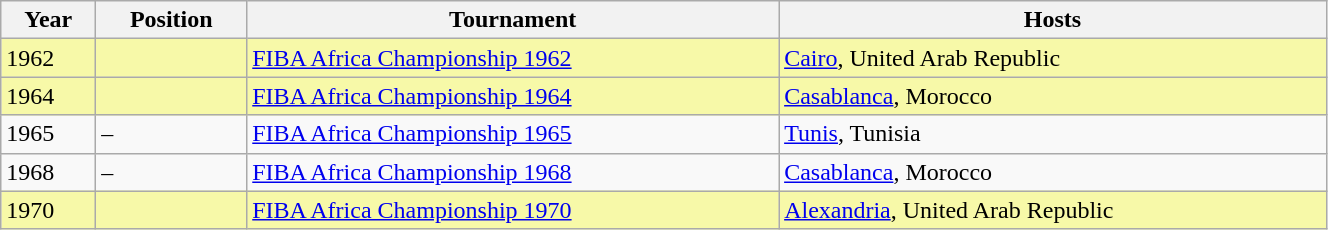<table class="wikitable" width=70%>
<tr>
<th>Year</th>
<th>Position</th>
<th>Tournament</th>
<th>Hosts</th>
</tr>
<tr valign="top" bgcolor="#F7F9A8">
<td>1962</td>
<td></td>
<td><a href='#'>FIBA Africa Championship 1962</a></td>
<td><a href='#'>Cairo</a>, United Arab Republic</td>
</tr>
<tr valign="top" bgcolor="#F7F9A8">
<td>1964</td>
<td></td>
<td><a href='#'>FIBA Africa Championship 1964</a></td>
<td><a href='#'>Casablanca</a>, Morocco</td>
</tr>
<tr valign="top" bgcolor=>
<td>1965</td>
<td>–</td>
<td><a href='#'>FIBA Africa Championship 1965</a></td>
<td><a href='#'>Tunis</a>, Tunisia</td>
</tr>
<tr valign="top" bgcolor=>
<td>1968</td>
<td>–</td>
<td><a href='#'>FIBA Africa Championship 1968</a></td>
<td><a href='#'>Casablanca</a>, Morocco</td>
</tr>
<tr valign="top" bgcolor="#F7F9A8">
<td>1970</td>
<td></td>
<td><a href='#'>FIBA Africa Championship 1970</a></td>
<td><a href='#'>Alexandria</a>, United Arab Republic</td>
</tr>
</table>
